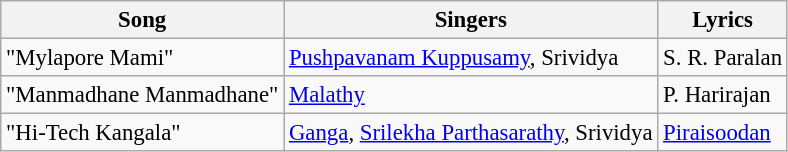<table class="wikitable" style="font-size:95%;">
<tr>
<th>Song</th>
<th>Singers</th>
<th>Lyrics</th>
</tr>
<tr>
<td>"Mylapore Mami"</td>
<td><a href='#'>Pushpavanam Kuppusamy</a>, Srividya</td>
<td>S. R. Paralan</td>
</tr>
<tr>
<td>"Manmadhane Manmadhane"</td>
<td><a href='#'>Malathy</a></td>
<td>P. Harirajan</td>
</tr>
<tr>
<td>"Hi-Tech Kangala"</td>
<td><a href='#'>Ganga</a>, <a href='#'>Srilekha Parthasarathy</a>, Srividya</td>
<td><a href='#'>Piraisoodan</a></td>
</tr>
</table>
